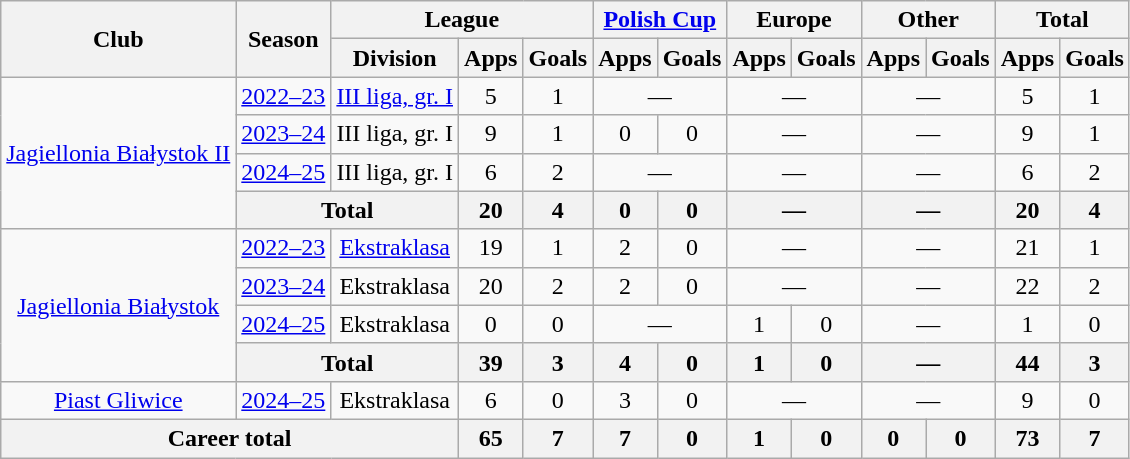<table class="wikitable" style="text-align: center;">
<tr>
<th rowspan="2">Club</th>
<th rowspan="2">Season</th>
<th colspan="3">League</th>
<th colspan="2"><a href='#'>Polish Cup</a></th>
<th colspan="2">Europe</th>
<th colspan="2">Other</th>
<th colspan="2">Total</th>
</tr>
<tr>
<th>Division</th>
<th>Apps</th>
<th>Goals</th>
<th>Apps</th>
<th>Goals</th>
<th>Apps</th>
<th>Goals</th>
<th>Apps</th>
<th>Goals</th>
<th>Apps</th>
<th>Goals</th>
</tr>
<tr>
<td rowspan="4"><a href='#'>Jagiellonia Białystok II</a></td>
<td><a href='#'>2022–23</a></td>
<td><a href='#'>III liga, gr. I</a></td>
<td>5</td>
<td>1</td>
<td colspan="2">—</td>
<td colspan="2">—</td>
<td colspan="2">—</td>
<td>5</td>
<td>1</td>
</tr>
<tr>
<td><a href='#'>2023–24</a></td>
<td>III liga, gr. I</td>
<td>9</td>
<td>1</td>
<td>0</td>
<td>0</td>
<td colspan="2">—</td>
<td colspan="2">—</td>
<td>9</td>
<td>1</td>
</tr>
<tr>
<td><a href='#'>2024–25</a></td>
<td>III liga, gr. I</td>
<td>6</td>
<td>2</td>
<td colspan="2">—</td>
<td colspan="2">—</td>
<td colspan="2">—</td>
<td>6</td>
<td>2</td>
</tr>
<tr>
<th colspan="2">Total</th>
<th>20</th>
<th>4</th>
<th>0</th>
<th>0</th>
<th colspan="2">—</th>
<th colspan="2">—</th>
<th>20</th>
<th>4</th>
</tr>
<tr>
<td rowspan="4"><a href='#'>Jagiellonia Białystok</a></td>
<td><a href='#'>2022–23</a></td>
<td><a href='#'>Ekstraklasa</a></td>
<td>19</td>
<td>1</td>
<td>2</td>
<td>0</td>
<td colspan="2">—</td>
<td colspan="2">—</td>
<td>21</td>
<td>1</td>
</tr>
<tr>
<td><a href='#'>2023–24</a></td>
<td>Ekstraklasa</td>
<td>20</td>
<td>2</td>
<td>2</td>
<td>0</td>
<td colspan="2">—</td>
<td colspan="2">—</td>
<td>22</td>
<td>2</td>
</tr>
<tr>
<td><a href='#'>2024–25</a></td>
<td>Ekstraklasa</td>
<td>0</td>
<td>0</td>
<td colspan="2">—</td>
<td>1</td>
<td>0</td>
<td colspan="2">—</td>
<td>1</td>
<td>0</td>
</tr>
<tr>
<th colspan="2">Total</th>
<th>39</th>
<th>3</th>
<th>4</th>
<th>0</th>
<th>1</th>
<th>0</th>
<th colspan="2">—</th>
<th>44</th>
<th>3</th>
</tr>
<tr>
<td><a href='#'>Piast Gliwice</a></td>
<td><a href='#'>2024–25</a></td>
<td>Ekstraklasa</td>
<td>6</td>
<td>0</td>
<td>3</td>
<td>0</td>
<td colspan="2">—</td>
<td colspan="2">—</td>
<td>9</td>
<td>0</td>
</tr>
<tr>
<th colspan="3">Career total</th>
<th>65</th>
<th>7</th>
<th>7</th>
<th>0</th>
<th>1</th>
<th>0</th>
<th>0</th>
<th>0</th>
<th>73</th>
<th>7</th>
</tr>
</table>
